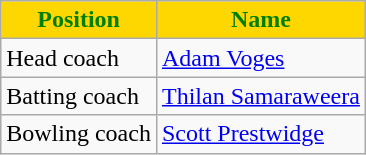<table class="wikitable">
<tr>
<th style="background:#FFD700; color:green; text-align:center;">Position</th>
<th style="background:#FFD700; color:green; text-align:center;">Name</th>
</tr>
<tr>
<td>Head coach</td>
<td><a href='#'>Adam Voges</a></td>
</tr>
<tr>
<td>Batting coach</td>
<td><a href='#'>Thilan Samaraweera</a></td>
</tr>
<tr>
<td>Bowling coach</td>
<td><a href='#'>Scott Prestwidge</a></td>
</tr>
</table>
